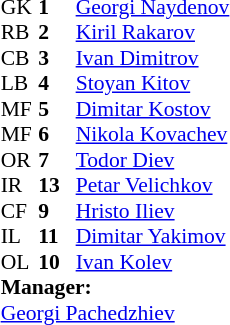<table cellspacing="0" cellpadding="0" style="font-size:90%; margin:0.2em auto;">
<tr>
<th width="25"></th>
<th width="25"></th>
</tr>
<tr>
<td>GK</td>
<td><strong>1</strong></td>
<td><a href='#'>Georgi Naydenov</a></td>
</tr>
<tr>
<td>RB</td>
<td><strong>2</strong></td>
<td><a href='#'>Kiril Rakarov</a></td>
</tr>
<tr>
<td>CB</td>
<td><strong>3</strong></td>
<td><a href='#'>Ivan Dimitrov</a></td>
</tr>
<tr>
<td>LB</td>
<td><strong>4</strong></td>
<td><a href='#'>Stoyan Kitov</a></td>
</tr>
<tr>
<td>MF</td>
<td><strong>5</strong></td>
<td><a href='#'>Dimitar Kostov</a></td>
</tr>
<tr>
<td>MF</td>
<td><strong>6</strong></td>
<td><a href='#'>Nikola Kovachev</a></td>
</tr>
<tr>
<td>OR</td>
<td><strong>7</strong></td>
<td><a href='#'>Todor Diev</a></td>
</tr>
<tr>
<td>IR</td>
<td><strong>13</strong></td>
<td><a href='#'>Petar Velichkov</a></td>
</tr>
<tr>
<td>CF</td>
<td><strong>9</strong></td>
<td><a href='#'>Hristo Iliev</a></td>
</tr>
<tr>
<td>IL</td>
<td><strong>11</strong></td>
<td><a href='#'>Dimitar Yakimov</a></td>
</tr>
<tr>
<td>OL</td>
<td><strong>10</strong></td>
<td><a href='#'>Ivan Kolev</a></td>
</tr>
<tr>
<td colspan=3><strong>Manager:</strong></td>
</tr>
<tr>
<td colspan=4><a href='#'>Georgi Pachedzhiev</a></td>
</tr>
</table>
